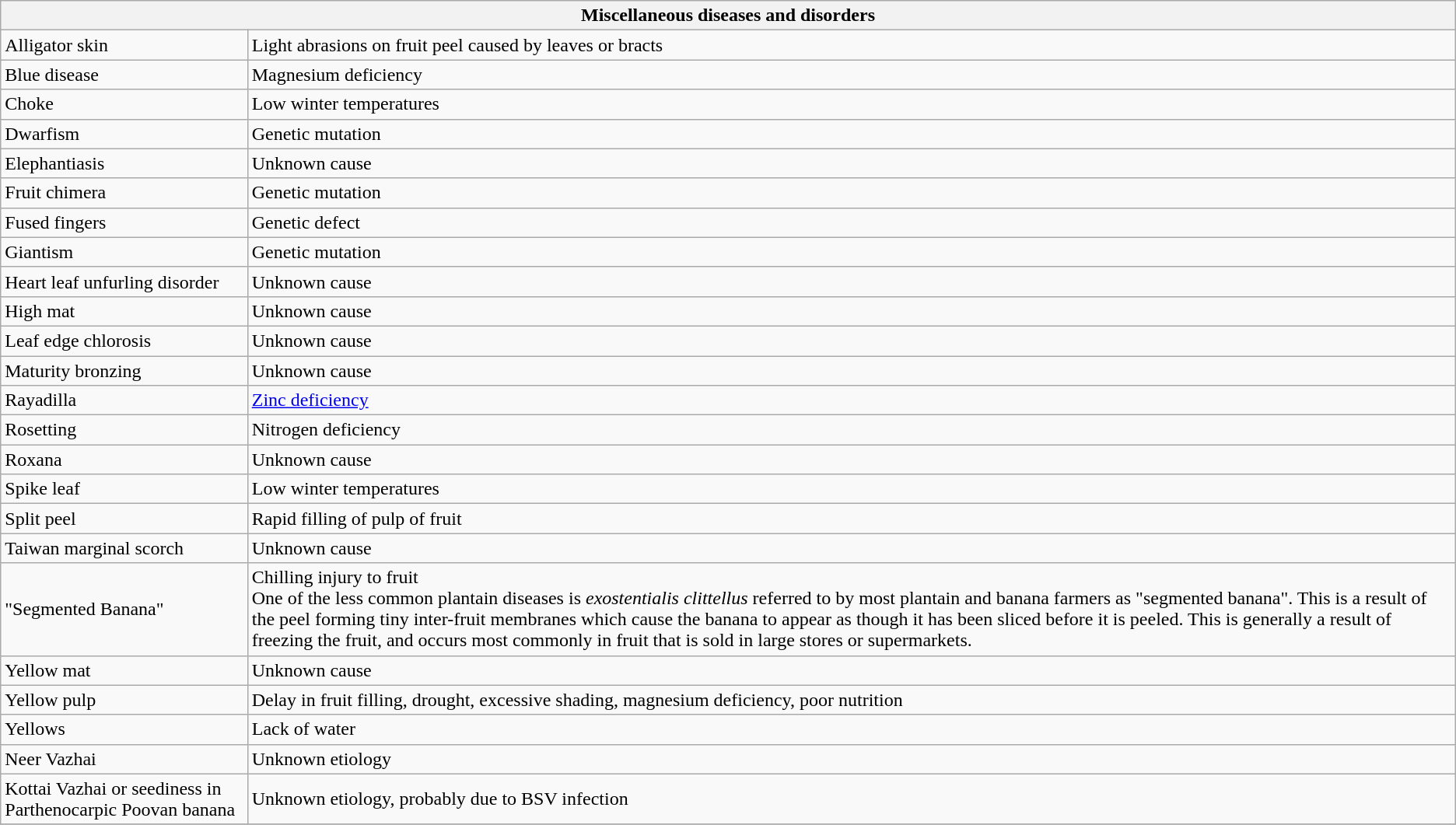<table class="wikitable" style="clear">
<tr>
<th colspan=2><strong>Miscellaneous diseases and disorders</strong><br></th>
</tr>
<tr>
<td>Alligator skin</td>
<td>Light abrasions on fruit peel caused by leaves or bracts</td>
</tr>
<tr>
<td>Blue disease</td>
<td>Magnesium deficiency</td>
</tr>
<tr>
<td>Choke</td>
<td>Low winter temperatures</td>
</tr>
<tr>
<td>Dwarfism</td>
<td>Genetic mutation</td>
</tr>
<tr>
<td>Elephantiasis</td>
<td>Unknown cause</td>
</tr>
<tr>
<td>Fruit chimera</td>
<td>Genetic mutation</td>
</tr>
<tr>
<td>Fused fingers</td>
<td>Genetic defect</td>
</tr>
<tr>
<td>Giantism</td>
<td>Genetic mutation</td>
</tr>
<tr>
<td>Heart leaf unfurling disorder</td>
<td>Unknown cause</td>
</tr>
<tr>
<td>High mat</td>
<td>Unknown cause</td>
</tr>
<tr>
<td>Leaf edge chlorosis</td>
<td>Unknown cause</td>
</tr>
<tr>
<td>Maturity bronzing</td>
<td>Unknown cause</td>
</tr>
<tr>
<td>Rayadilla</td>
<td><a href='#'>Zinc deficiency</a></td>
</tr>
<tr>
<td>Rosetting</td>
<td>Nitrogen deficiency</td>
</tr>
<tr>
<td>Roxana</td>
<td>Unknown cause</td>
</tr>
<tr>
<td>Spike leaf</td>
<td>Low winter temperatures</td>
</tr>
<tr>
<td>Split peel</td>
<td>Rapid filling of pulp of fruit</td>
</tr>
<tr>
<td>Taiwan marginal scorch</td>
<td>Unknown cause</td>
</tr>
<tr>
<td>"Segmented Banana"</td>
<td>Chilling injury to fruit<br>One of the less common plantain diseases is <em>exostentialis clittellus</em> referred to by most plantain and banana farmers as "segmented banana". This is a result of the peel forming tiny inter-fruit membranes which cause the banana to appear as though it has been sliced before it is peeled. This is generally a result of freezing the fruit, and occurs most commonly in fruit that is sold in large stores or supermarkets.</td>
</tr>
<tr>
<td>Yellow mat</td>
<td>Unknown cause</td>
</tr>
<tr>
<td>Yellow pulp</td>
<td>Delay in fruit filling, drought, excessive shading, magnesium deficiency, poor nutrition</td>
</tr>
<tr>
<td>Yellows</td>
<td>Lack of water</td>
</tr>
<tr>
<td>Neer Vazhai</td>
<td>Unknown etiology</td>
</tr>
<tr>
<td>Kottai Vazhai or seediness in Parthenocarpic Poovan banana</td>
<td>Unknown etiology, probably due to BSV infection</td>
</tr>
<tr>
</tr>
</table>
